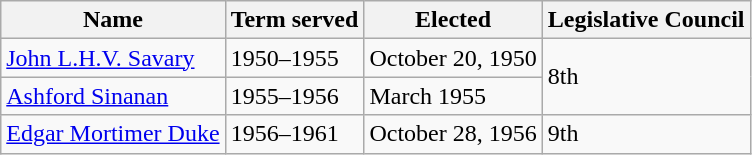<table class="wikitable">
<tr>
<th colspan="1">Name</th>
<th>Term served</th>
<th>Elected</th>
<th>Legislative Council</th>
</tr>
<tr>
<td><a href='#'>John L.H.V. Savary</a></td>
<td>1950–1955</td>
<td>October 20, 1950</td>
<td rowspan="2">8th</td>
</tr>
<tr>
<td><a href='#'>Ashford Sinanan</a></td>
<td>1955–1956</td>
<td>March 1955</td>
</tr>
<tr>
<td><a href='#'>Edgar Mortimer Duke</a></td>
<td>1956–1961</td>
<td>October 28, 1956</td>
<td>9th</td>
</tr>
</table>
